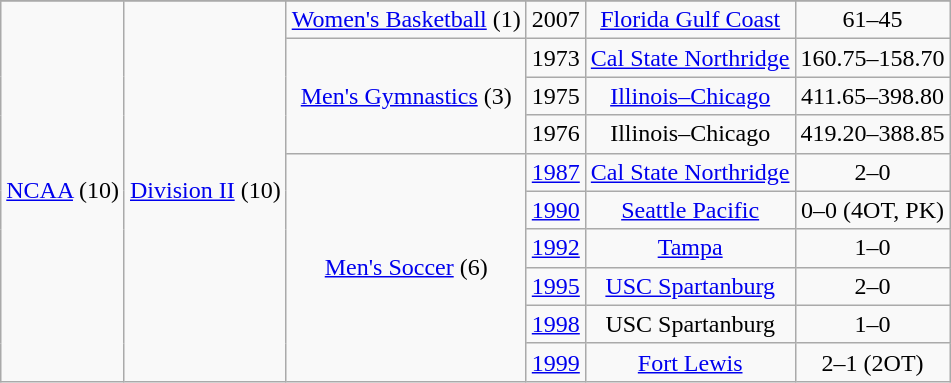<table class="wikitable">
<tr>
</tr>
<tr align="center">
<td rowspan="11"><a href='#'>NCAA</a> (10)</td>
<td rowspan="11"><a href='#'>Division II</a> (10)</td>
</tr>
<tr align="center">
<td rowspan="1"><a href='#'>Women's Basketball</a> (1)</td>
<td>2007</td>
<td><a href='#'>Florida Gulf Coast</a></td>
<td>61–45</td>
</tr>
<tr align="center">
<td rowspan="3"><a href='#'>Men's Gymnastics</a> (3)</td>
<td>1973</td>
<td><a href='#'>Cal State Northridge</a></td>
<td>160.75–158.70</td>
</tr>
<tr align="center">
<td>1975</td>
<td><a href='#'>Illinois–Chicago</a></td>
<td>411.65–398.80</td>
</tr>
<tr align="center">
<td>1976</td>
<td>Illinois–Chicago</td>
<td>419.20–388.85</td>
</tr>
<tr align="center">
<td rowspan="6"><a href='#'>Men's Soccer</a> (6)</td>
<td><a href='#'>1987</a></td>
<td><a href='#'>Cal State Northridge</a></td>
<td>2–0</td>
</tr>
<tr align="center">
<td><a href='#'>1990</a></td>
<td><a href='#'>Seattle Pacific</a></td>
<td>0–0 (4OT, PK)</td>
</tr>
<tr align="center">
<td><a href='#'>1992</a></td>
<td><a href='#'>Tampa</a></td>
<td>1–0</td>
</tr>
<tr align="center">
<td><a href='#'>1995</a></td>
<td><a href='#'>USC Spartanburg</a></td>
<td>2–0</td>
</tr>
<tr align="center">
<td><a href='#'>1998</a></td>
<td>USC Spartanburg</td>
<td>1–0</td>
</tr>
<tr align="center">
<td><a href='#'>1999</a></td>
<td><a href='#'>Fort Lewis</a></td>
<td>2–1 (2OT)</td>
</tr>
</table>
